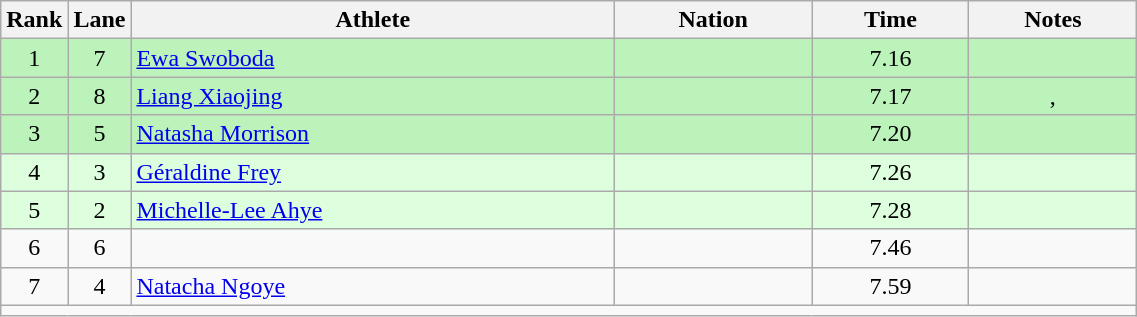<table class="wikitable sortable" style="text-align:center;width: 60%;">
<tr>
<th scope="col" style="width: 10px;">Rank</th>
<th scope="col" style="width: 10px;">Lane</th>
<th scope="col">Athlete</th>
<th scope="col">Nation</th>
<th scope="col">Time</th>
<th scope="col">Notes</th>
</tr>
<tr bgcolor=bbf3bb>
<td>1</td>
<td>7</td>
<td align=left><a href='#'>Ewa Swoboda</a></td>
<td align=left></td>
<td>7.16</td>
<td></td>
</tr>
<tr bgcolor=bbf3bb>
<td>2</td>
<td>8</td>
<td align=left><a href='#'>Liang Xiaojing</a></td>
<td align=left></td>
<td>7.17</td>
<td>, </td>
</tr>
<tr bgcolor=bbf3bb>
<td>3</td>
<td>5</td>
<td align=left><a href='#'>Natasha Morrison</a></td>
<td align=left></td>
<td>7.20</td>
<td></td>
</tr>
<tr bgcolor=ddffdd>
<td>4</td>
<td>3</td>
<td align=left><a href='#'>Géraldine Frey</a></td>
<td align=left></td>
<td>7.26</td>
<td></td>
</tr>
<tr bgcolor=ddffdd>
<td>5</td>
<td>2</td>
<td align=left><a href='#'>Michelle-Lee Ahye</a></td>
<td align=left></td>
<td>7.28</td>
<td></td>
</tr>
<tr>
<td>6</td>
<td>6</td>
<td align=left></td>
<td align=left></td>
<td>7.46</td>
<td></td>
</tr>
<tr>
<td>7</td>
<td>4</td>
<td align=left><a href='#'>Natacha Ngoye</a></td>
<td align=left></td>
<td>7.59</td>
<td></td>
</tr>
<tr class="sortbottom">
<td colspan="6"></td>
</tr>
</table>
